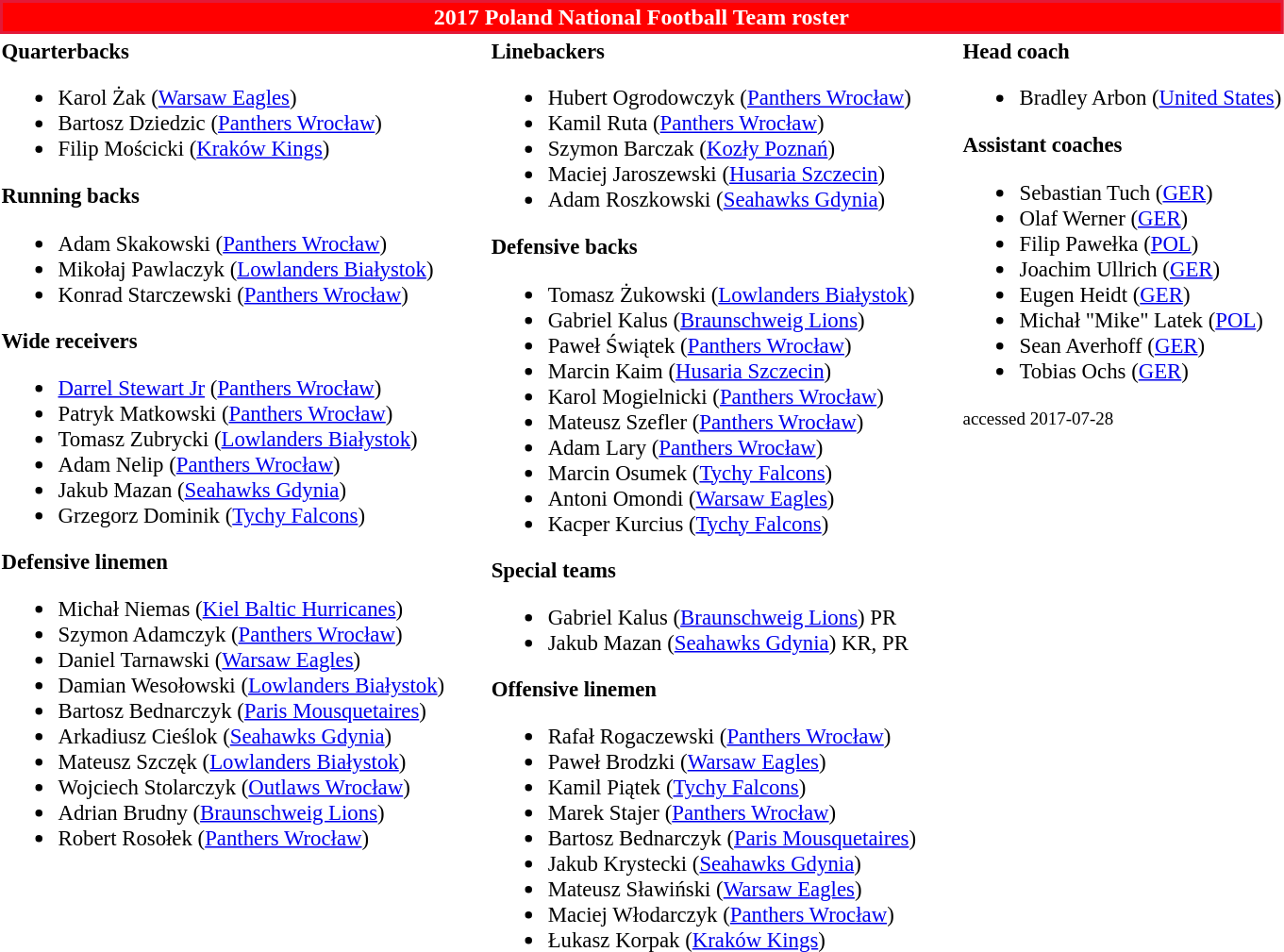<table class="toccolours" style="text-align: left;">
<tr>
<th colspan="7" style="background:#FF0000; border:2px solid #E31937; color:white; text-align:center;">2017 Poland National Football Team roster</th>
</tr>
<tr>
<td style="font-size: 95%;" valign="top"><strong>Quarterbacks</strong><br><ul><li> Karol Żak (<a href='#'>Warsaw Eagles</a>)</li><li> Bartosz Dziedzic (<a href='#'>Panthers Wrocław</a>)</li><li> Filip Mościcki (<a href='#'>Kraków Kings</a>)</li></ul><strong>Running backs</strong><ul><li> Adam Skakowski (<a href='#'>Panthers Wrocław</a>)</li><li> Mikołaj Pawlaczyk (<a href='#'>Lowlanders Białystok</a>)</li><li> Konrad Starczewski (<a href='#'>Panthers Wrocław</a>)</li></ul><strong>Wide receivers</strong><ul><li> <a href='#'>Darrel Stewart Jr</a> (<a href='#'>Panthers Wrocław</a>)</li><li> Patryk Matkowski (<a href='#'>Panthers Wrocław</a>)</li><li> Tomasz Zubrycki (<a href='#'>Lowlanders Białystok</a>)</li><li> Adam Nelip (<a href='#'>Panthers Wrocław</a>)</li><li> Jakub Mazan (<a href='#'>Seahawks Gdynia</a>)</li><li> Grzegorz Dominik (<a href='#'>Tychy Falcons</a>)</li></ul><strong>Defensive linemen</strong><ul><li> Michał Niemas (<a href='#'>Kiel Baltic Hurricanes</a>)</li><li> Szymon Adamczyk (<a href='#'>Panthers Wrocław</a>)</li><li> Daniel Tarnawski (<a href='#'>Warsaw Eagles</a>)</li><li> Damian Wesołowski (<a href='#'>Lowlanders Białystok</a>)</li><li> Bartosz Bednarczyk (<a href='#'>Paris Mousquetaires</a>)</li><li> Arkadiusz Cieślok (<a href='#'>Seahawks Gdynia</a>)</li><li> Mateusz Szczęk (<a href='#'>Lowlanders Białystok</a>)</li><li> Wojciech Stolarczyk (<a href='#'>Outlaws Wrocław</a>)</li><li> Adrian Brudny (<a href='#'>Braunschweig Lions</a>)</li><li> Robert Rosołek (<a href='#'>Panthers Wrocław</a>)</li></ul></td>
<td style="width: 25px;"></td>
<td style="font-size: 95%;" valign="top"><strong>Linebackers</strong><br><ul><li> Hubert Ogrodowczyk (<a href='#'>Panthers Wrocław</a>)</li><li> Kamil Ruta (<a href='#'>Panthers Wrocław</a>)</li><li> Szymon Barczak (<a href='#'>Kozły Poznań</a>)</li><li> Maciej Jaroszewski (<a href='#'>Husaria Szczecin</a>)</li><li> Adam Roszkowski (<a href='#'>Seahawks Gdynia</a>)</li></ul><strong>Defensive backs</strong><ul><li> Tomasz Żukowski (<a href='#'>Lowlanders Białystok</a>)</li><li> Gabriel Kalus (<a href='#'>Braunschweig Lions</a>)</li><li> Paweł Świątek (<a href='#'>Panthers Wrocław</a>)</li><li> Marcin Kaim (<a href='#'>Husaria Szczecin</a>)</li><li> Karol Mogielnicki (<a href='#'>Panthers Wrocław</a>)</li><li> Mateusz Szefler (<a href='#'>Panthers Wrocław</a>)</li><li> Adam Lary (<a href='#'>Panthers Wrocław</a>)</li><li> Marcin Osumek (<a href='#'>Tychy Falcons</a>)</li><li> Antoni Omondi (<a href='#'>Warsaw Eagles</a>)</li><li> Kacper Kurcius (<a href='#'>Tychy Falcons</a>)</li></ul><strong>Special teams</strong><ul><li> Gabriel Kalus (<a href='#'>Braunschweig Lions</a>) PR</li><li> Jakub Mazan (<a href='#'>Seahawks Gdynia</a>) KR, PR</li></ul><strong>Offensive linemen</strong><ul><li> Rafał Rogaczewski (<a href='#'>Panthers Wrocław</a>)</li><li> Paweł Brodzki (<a href='#'>Warsaw Eagles</a>)</li><li> Kamil Piątek (<a href='#'>Tychy Falcons</a>)</li><li> Marek Stajer (<a href='#'>Panthers Wrocław</a>)</li><li> Bartosz Bednarczyk (<a href='#'>Paris Mousquetaires</a>)</li><li> Jakub Krystecki (<a href='#'>Seahawks Gdynia</a>)</li><li> Mateusz Sławiński (<a href='#'>Warsaw Eagles</a>)</li><li> Maciej Włodarczyk (<a href='#'>Panthers Wrocław</a>)</li><li> Łukasz Korpak (<a href='#'>Kraków Kings</a>)</li></ul></td>
<td style="width: 25px;"></td>
<td style="font-size: 95%;" valign="top"><strong>Head coach</strong><br><ul><li>Bradley Arbon (<a href='#'>United States</a>)</li></ul><strong>Assistant coaches</strong><ul><li>Sebastian Tuch (<a href='#'>GER</a>)</li><li>Olaf Werner (<a href='#'>GER</a>)</li><li>Filip Pawełka (<a href='#'>POL</a>)</li><li>Joachim Ullrich (<a href='#'>GER</a>)</li><li>Eugen Heidt (<a href='#'>GER</a>)</li><li>Michał "Mike" Latek (<a href='#'>POL</a>)</li><li>Sean Averhoff (<a href='#'>GER</a>)</li><li>Tobias Ochs (<a href='#'>GER</a>)</li></ul><small><span></span> accessed 2017-07-28</small></td>
</tr>
<tr>
</tr>
</table>
